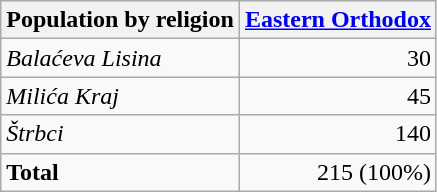<table class="wikitable sortable">
<tr>
<th>Population by religion</th>
<th><a href='#'>Eastern Orthodox</a></th>
</tr>
<tr>
<td><em>Balaćeva Lisina</em></td>
<td align="right">30</td>
</tr>
<tr>
<td><em>Milića Kraj</em></td>
<td align="right">45</td>
</tr>
<tr>
<td><em>Štrbci</em></td>
<td align="right">140</td>
</tr>
<tr>
<td><strong>Total</strong></td>
<td align="right">215 (100%)</td>
</tr>
</table>
